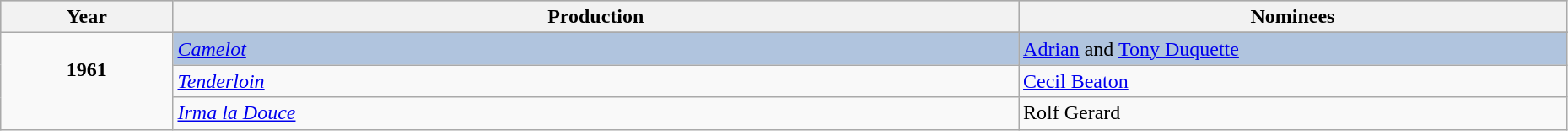<table class="wikitable" style="width:98%;">
<tr style="background:#bebebe;">
<th style="width:11%;">Year</th>
<th style="width:54%;">Production</th>
<th style="width:35%;">Nominees</th>
</tr>
<tr>
<td rowspan="4" align="center"><strong>1961</strong><br><br></td>
</tr>
<tr style="background:#B0C4DE">
<td><em><a href='#'>Camelot</a></em></td>
<td><a href='#'>Adrian</a> and <a href='#'>Tony Duquette</a></td>
</tr>
<tr>
<td><em><a href='#'>Tenderloin</a></em></td>
<td><a href='#'>Cecil Beaton</a></td>
</tr>
<tr>
<td><em><a href='#'>Irma la Douce</a></em></td>
<td>Rolf Gerard</td>
</tr>
</table>
